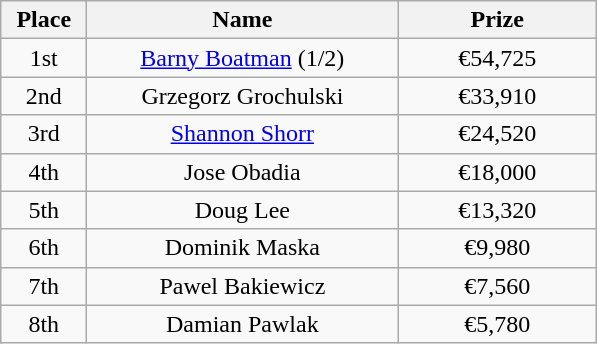<table class="wikitable">
<tr>
<th width="50">Place</th>
<th width="200">Name</th>
<th width="125">Prize</th>
</tr>
<tr>
<td align="center">1st</td>
<td align="center"><a href='#'>Barny Boatman</a> (1/2)</td>
<td align="center">€54,725</td>
</tr>
<tr>
<td align="center">2nd</td>
<td align="center">Grzegorz Grochulski</td>
<td align="center">€33,910</td>
</tr>
<tr>
<td align="center">3rd</td>
<td align="center"><a href='#'>Shannon Shorr</a></td>
<td align="center">€24,520</td>
</tr>
<tr>
<td align="center">4th</td>
<td align="center">Jose Obadia</td>
<td align="center">€18,000</td>
</tr>
<tr>
<td align="center">5th</td>
<td align="center">Doug Lee</td>
<td align="center">€13,320</td>
</tr>
<tr>
<td align="center">6th</td>
<td align="center">Dominik Maska</td>
<td align="center">€9,980</td>
</tr>
<tr>
<td align="center">7th</td>
<td align="center">Pawel Bakiewicz</td>
<td align="center">€7,560</td>
</tr>
<tr>
<td align="center">8th</td>
<td align="center">Damian Pawlak</td>
<td align="center">€5,780</td>
</tr>
</table>
